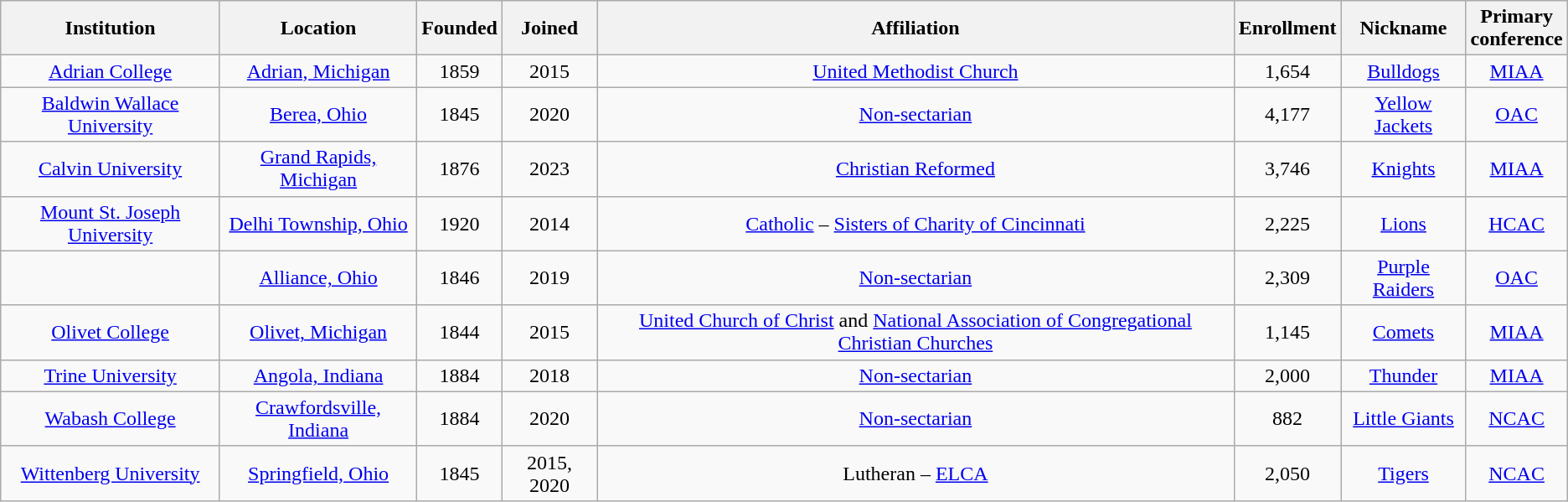<table class="wikitable sortable" style="text-align:center;">
<tr>
<th>Institution</th>
<th>Location</th>
<th>Founded</th>
<th>Joined</th>
<th>Affiliation</th>
<th>Enrollment</th>
<th>Nickname</th>
<th>Primary<br>conference</th>
</tr>
<tr>
<td><a href='#'>Adrian College</a></td>
<td><a href='#'>Adrian, Michigan</a></td>
<td>1859</td>
<td>2015</td>
<td><a href='#'>United Methodist Church</a></td>
<td>1,654</td>
<td><a href='#'>Bulldogs</a></td>
<td><a href='#'>MIAA</a></td>
</tr>
<tr>
<td><a href='#'>Baldwin Wallace University</a></td>
<td><a href='#'>Berea, Ohio</a></td>
<td>1845</td>
<td>2020</td>
<td><a href='#'>Non-sectarian</a></td>
<td>4,177</td>
<td><a href='#'>Yellow Jackets</a></td>
<td><a href='#'>OAC</a></td>
</tr>
<tr>
<td><a href='#'>Calvin University</a></td>
<td><a href='#'>Grand Rapids, Michigan</a></td>
<td>1876</td>
<td>2023</td>
<td><a href='#'>Christian Reformed</a></td>
<td>3,746</td>
<td><a href='#'>Knights</a></td>
<td><a href='#'>MIAA</a></td>
</tr>
<tr>
<td><a href='#'>Mount St. Joseph University</a></td>
<td><a href='#'>Delhi Township, Ohio</a></td>
<td>1920</td>
<td>2014</td>
<td><a href='#'>Catholic</a> – <a href='#'>Sisters of Charity of Cincinnati</a></td>
<td>2,225</td>
<td><a href='#'>Lions</a></td>
<td><a href='#'>HCAC</a></td>
</tr>
<tr>
<td></td>
<td><a href='#'>Alliance, Ohio</a></td>
<td>1846</td>
<td>2019</td>
<td><a href='#'>Non-sectarian</a></td>
<td>2,309</td>
<td><a href='#'>Purple Raiders</a></td>
<td><a href='#'>OAC</a></td>
</tr>
<tr>
<td><a href='#'>Olivet College</a></td>
<td><a href='#'>Olivet, Michigan</a></td>
<td>1844</td>
<td>2015</td>
<td><a href='#'>United Church of Christ</a> and <a href='#'>National Association of Congregational Christian Churches</a></td>
<td>1,145</td>
<td><a href='#'>Comets</a></td>
<td><a href='#'>MIAA</a></td>
</tr>
<tr>
<td><a href='#'>Trine University</a></td>
<td><a href='#'>Angola, Indiana</a></td>
<td>1884</td>
<td>2018</td>
<td><a href='#'>Non-sectarian</a></td>
<td>2,000</td>
<td><a href='#'>Thunder</a></td>
<td><a href='#'>MIAA</a></td>
</tr>
<tr>
<td><a href='#'>Wabash College</a></td>
<td><a href='#'>Crawfordsville, Indiana</a></td>
<td>1884</td>
<td>2020</td>
<td><a href='#'>Non-sectarian</a></td>
<td>882</td>
<td><a href='#'>Little Giants</a></td>
<td><a href='#'>NCAC</a></td>
</tr>
<tr>
<td><a href='#'>Wittenberg University</a></td>
<td><a href='#'>Springfield, Ohio</a></td>
<td>1845</td>
<td>2015, 2020</td>
<td>Lutheran – <a href='#'>ELCA</a></td>
<td>2,050</td>
<td><a href='#'>Tigers</a></td>
<td><a href='#'>NCAC</a></td>
</tr>
</table>
